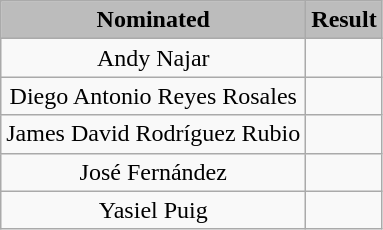<table class="wikitable">
<tr style="text-align: center; top">
<th style="background:#bcbcbc;">Nominated</th>
<th style="background:#bcbcbc;">Result</th>
</tr>
<tr style="text-align: center; top">
<td>Andy Najar</td>
<td> </td>
</tr>
<tr style="text-align: center; top">
<td>Diego Antonio Reyes Rosales</td>
<td> </td>
</tr>
<tr style="text-align: center; top">
<td>James David Rodríguez Rubio</td>
<td> </td>
</tr>
<tr style="text-align: center; top">
<td>José Fernández</td>
<td> </td>
</tr>
<tr style="text-align: center; top">
<td>Yasiel Puig</td>
<td> </td>
</tr>
</table>
